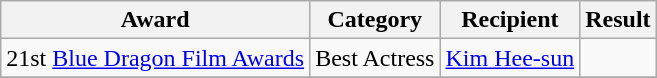<table class=wikitable>
<tr>
<th>Award</th>
<th>Category</th>
<th>Recipient</th>
<th>Result</th>
</tr>
<tr>
<td>21st <a href='#'>Blue Dragon Film Awards</a></td>
<td>Best Actress</td>
<td><a href='#'>Kim Hee-sun</a></td>
<td></td>
</tr>
<tr>
</tr>
</table>
